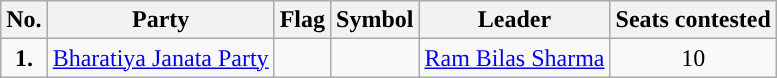<table class="wikitable">
<tr>
<th>No.</th>
<th>Party</th>
<th>Flag</th>
<th>Symbol</th>
<th>Leader</th>
<th>Seats contested</th>
</tr>
<tr>
<td ! style="text-align:center; background:"><strong>1.</strong></td>
<td style="text-align:center"><a href='#'>Bharatiya Janata Party</a></td>
<td></td>
<td></td>
<td style="text-align:center"><a href='#'>Ram Bilas Sharma</a></td>
<td style="text-align:center">10</td>
</tr>
</table>
